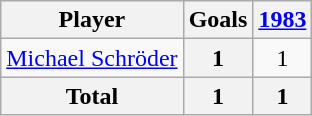<table class="wikitable sortable" style="text-align:center;">
<tr>
<th>Player</th>
<th>Goals</th>
<th><a href='#'>1983</a></th>
</tr>
<tr>
<td align="left"> <a href='#'>Michael Schröder</a></td>
<th>1</th>
<td>1</td>
</tr>
<tr class="sortbottom">
<th>Total</th>
<th>1</th>
<th>1</th>
</tr>
</table>
